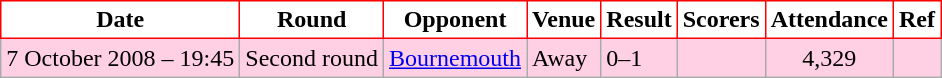<table class="wikitable">
<tr>
<th style="background:#FFFFFF; color:black; border:1px solid red;">Date</th>
<th style="background:#FFFFFF; color:black; border:1px solid red;">Round</th>
<th style="background:#FFFFFF; color:black; border:1px solid red;">Opponent</th>
<th style="background:#FFFFFF; color:black; border:1px solid red;">Venue</th>
<th style="background:#FFFFFF; color:black; border:1px solid red;">Result</th>
<th style="background:#FFFFFF; color:black; border:1px solid red;">Scorers</th>
<th style="background:#FFFFFF; color:black; border:1px solid red;">Attendance</th>
<th style="background:#FFFFFF; color:black; border:1px solid red;">Ref</th>
</tr>
<tr bgcolor = "#ffd0e3">
<td>7 October 2008 – 19:45</td>
<td align="center">Second round</td>
<td><a href='#'>Bournemouth</a></td>
<td>Away</td>
<td>0–1</td>
<td> </td>
<td align="center">4,329</td>
<td></td>
</tr>
</table>
